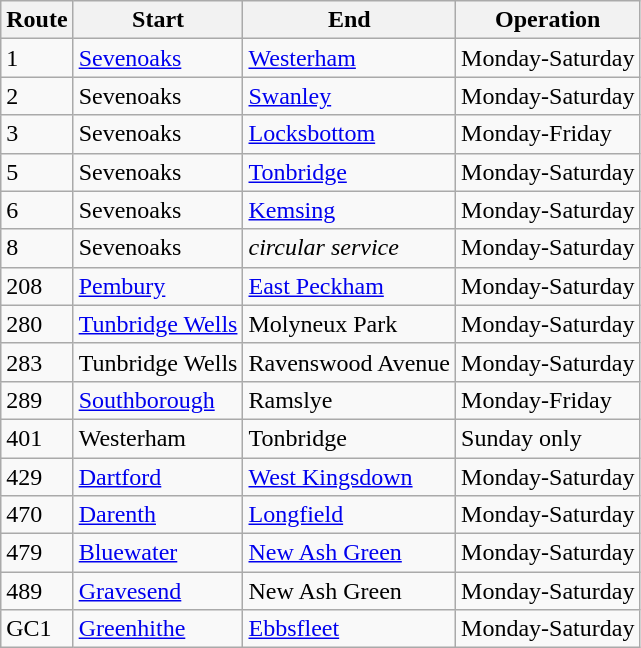<table class="wikitable sortable">
<tr>
<th>Route</th>
<th>Start</th>
<th>End</th>
<th>Operation</th>
</tr>
<tr>
<td>1</td>
<td><a href='#'>Sevenoaks</a></td>
<td><a href='#'>Westerham</a></td>
<td>Monday-Saturday</td>
</tr>
<tr>
<td>2</td>
<td>Sevenoaks</td>
<td><a href='#'>Swanley</a></td>
<td>Monday-Saturday</td>
</tr>
<tr>
<td>3</td>
<td>Sevenoaks</td>
<td><a href='#'>Locksbottom</a></td>
<td>Monday-Friday</td>
</tr>
<tr>
<td>5</td>
<td>Sevenoaks</td>
<td><a href='#'>Tonbridge</a></td>
<td>Monday-Saturday</td>
</tr>
<tr>
<td>6</td>
<td>Sevenoaks</td>
<td><a href='#'>Kemsing</a></td>
<td>Monday-Saturday</td>
</tr>
<tr>
<td>8</td>
<td>Sevenoaks</td>
<td><em>circular service</em></td>
<td>Monday-Saturday</td>
</tr>
<tr>
<td>208</td>
<td><a href='#'>Pembury</a></td>
<td><a href='#'>East Peckham</a></td>
<td>Monday-Saturday</td>
</tr>
<tr>
<td>280</td>
<td><a href='#'>Tunbridge Wells</a></td>
<td>Molyneux Park</td>
<td>Monday-Saturday</td>
</tr>
<tr>
<td>283</td>
<td>Tunbridge Wells</td>
<td>Ravenswood Avenue</td>
<td>Monday-Saturday</td>
</tr>
<tr>
<td>289</td>
<td><a href='#'>Southborough</a></td>
<td>Ramslye</td>
<td>Monday-Friday</td>
</tr>
<tr>
<td>401</td>
<td>Westerham</td>
<td>Tonbridge</td>
<td>Sunday only</td>
</tr>
<tr>
<td>429</td>
<td><a href='#'>Dartford</a></td>
<td><a href='#'>West Kingsdown</a></td>
<td>Monday-Saturday</td>
</tr>
<tr>
<td>470</td>
<td><a href='#'>Darenth</a></td>
<td><a href='#'>Longfield</a></td>
<td>Monday-Saturday</td>
</tr>
<tr>
<td>479</td>
<td><a href='#'>Bluewater</a></td>
<td><a href='#'>New Ash Green</a></td>
<td>Monday-Saturday</td>
</tr>
<tr>
<td>489</td>
<td><a href='#'>Gravesend</a></td>
<td>New Ash Green</td>
<td>Monday-Saturday</td>
</tr>
<tr>
<td>GC1</td>
<td><a href='#'>Greenhithe</a></td>
<td><a href='#'>Ebbsfleet</a></td>
<td>Monday-Saturday</td>
</tr>
</table>
